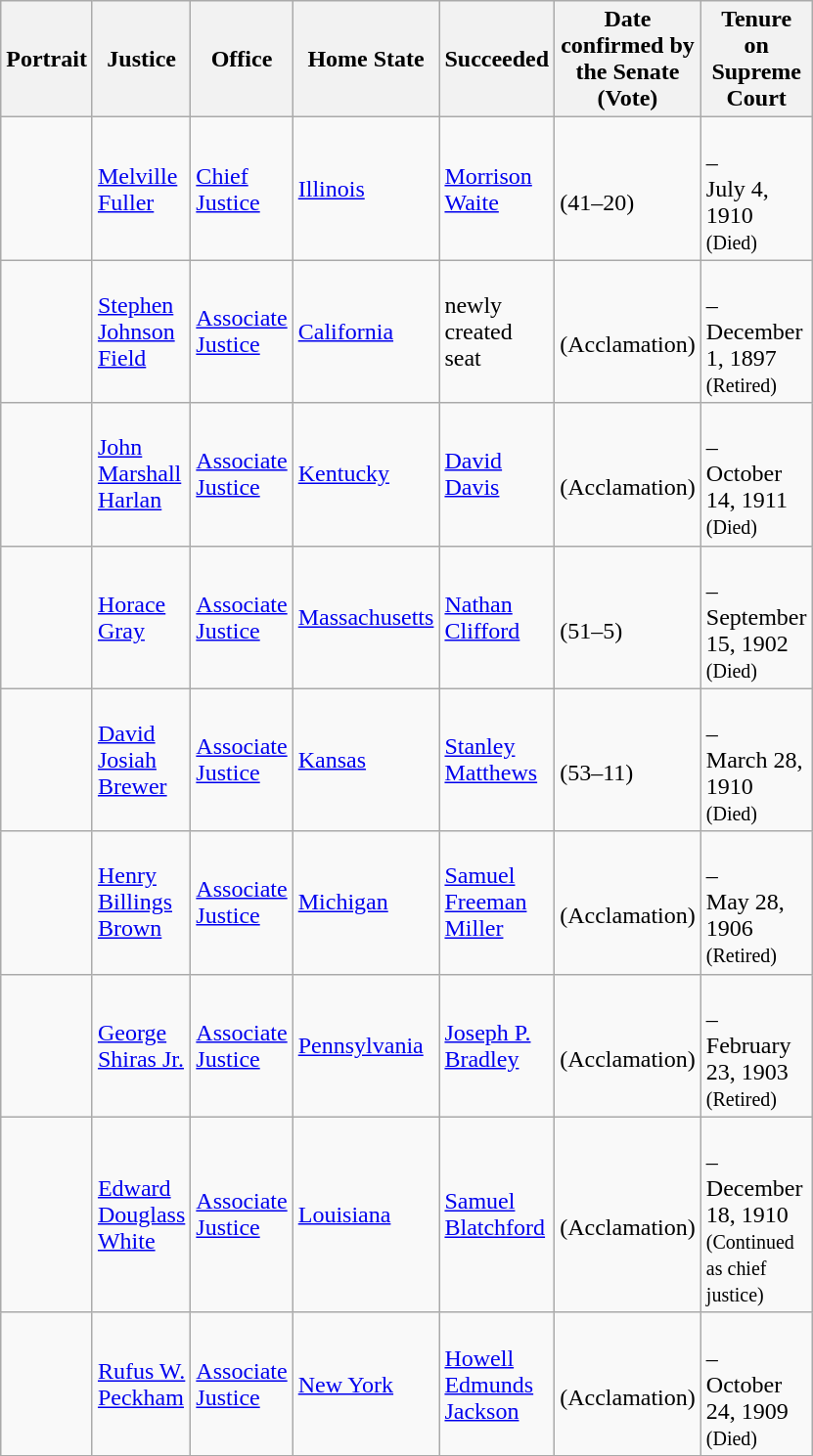<table class="wikitable sortable">
<tr>
<th scope="col" style="width: 10px;">Portrait</th>
<th scope="col" style="width: 10px;">Justice</th>
<th scope="col" style="width: 10px;">Office</th>
<th scope="col" style="width: 10px;">Home State</th>
<th scope="col" style="width: 10px;">Succeeded</th>
<th scope="col" style="width: 10px;">Date confirmed by the Senate<br>(Vote)</th>
<th scope="col" style="width: 10px;">Tenure on Supreme Court</th>
</tr>
<tr>
<td></td>
<td><a href='#'>Melville Fuller</a></td>
<td><a href='#'>Chief Justice</a></td>
<td><a href='#'>Illinois</a></td>
<td><a href='#'>Morrison Waite</a></td>
<td><br>(41–20)</td>
<td><br>–<br>July 4, 1910<br><small>(Died)</small></td>
</tr>
<tr>
<td></td>
<td><a href='#'>Stephen Johnson Field</a></td>
<td><a href='#'>Associate Justice</a></td>
<td><a href='#'>California</a></td>
<td>newly created seat</td>
<td><br>(Acclamation)</td>
<td><br>–<br>December 1, 1897<br><small>(Retired)</small></td>
</tr>
<tr>
<td></td>
<td><a href='#'>John Marshall Harlan</a></td>
<td><a href='#'>Associate Justice</a></td>
<td><a href='#'>Kentucky</a></td>
<td><a href='#'>David Davis</a></td>
<td><br>(Acclamation)</td>
<td><br>–<br>October 14, 1911<br><small>(Died)</small></td>
</tr>
<tr>
<td></td>
<td><a href='#'>Horace Gray</a></td>
<td><a href='#'>Associate Justice</a></td>
<td><a href='#'>Massachusetts</a></td>
<td><a href='#'>Nathan Clifford</a></td>
<td><br>(51–5)</td>
<td><br>–<br>September 15, 1902<br><small>(Died)</small></td>
</tr>
<tr>
<td></td>
<td><a href='#'>David Josiah Brewer</a></td>
<td><a href='#'>Associate Justice</a></td>
<td><a href='#'>Kansas</a></td>
<td><a href='#'>Stanley Matthews</a></td>
<td><br>(53–11)</td>
<td><br>–<br>March 28, 1910<br><small>(Died)</small></td>
</tr>
<tr>
<td></td>
<td><a href='#'>Henry Billings Brown</a></td>
<td><a href='#'>Associate Justice</a></td>
<td><a href='#'>Michigan</a></td>
<td><a href='#'>Samuel Freeman Miller</a></td>
<td><br>(Acclamation)</td>
<td><br>–<br>May 28, 1906<br><small>(Retired)</small></td>
</tr>
<tr>
<td></td>
<td><a href='#'>George Shiras Jr.</a></td>
<td><a href='#'>Associate Justice</a></td>
<td><a href='#'>Pennsylvania</a></td>
<td><a href='#'>Joseph P. Bradley</a></td>
<td><br>(Acclamation)</td>
<td><br>–<br>February 23, 1903<br><small>(Retired)</small></td>
</tr>
<tr>
<td></td>
<td><a href='#'>Edward Douglass White</a></td>
<td><a href='#'>Associate Justice</a></td>
<td><a href='#'>Louisiana</a></td>
<td><a href='#'>Samuel Blatchford</a></td>
<td><br>(Acclamation)</td>
<td><br>–<br>December 18, 1910<br><small><span>(Continued as chief justice)</span></small></td>
</tr>
<tr>
<td></td>
<td><a href='#'>Rufus W. Peckham</a></td>
<td><a href='#'>Associate Justice</a></td>
<td><a href='#'>New York</a></td>
<td><a href='#'>Howell Edmunds Jackson</a></td>
<td><br>(Acclamation)</td>
<td><br>–<br>October 24, 1909<br><small>(Died)</small></td>
</tr>
<tr>
</tr>
</table>
